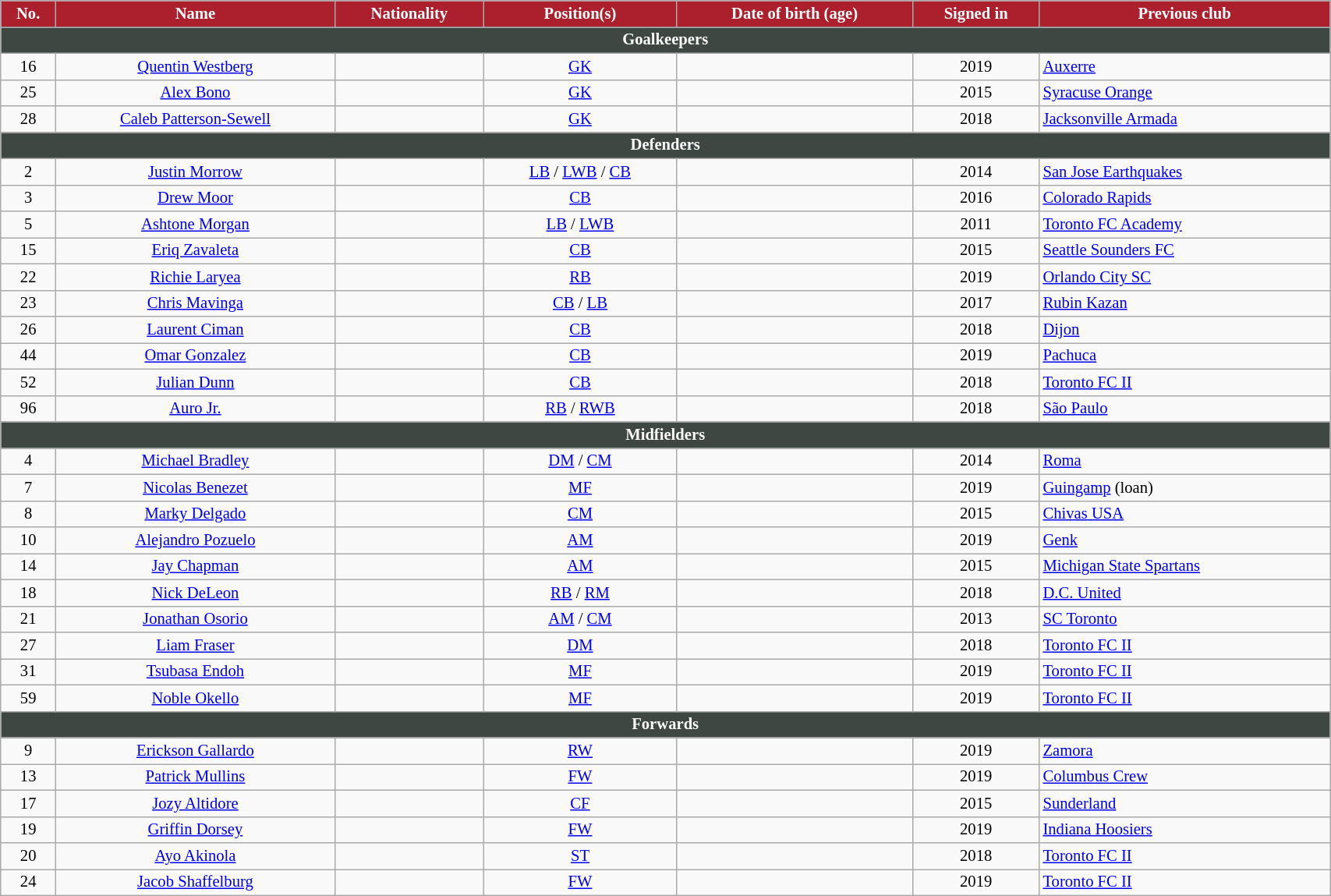<table class="wikitable" style="text-align:center; font-size:86%; width:90%;">
<tr>
<th style="background:#AC1F2D; color:white; text-align:center;">No.</th>
<th style="background:#AC1F2D; color:white; text-align:center;">Name</th>
<th style="background:#AC1F2D; color:white; text-align:center;">Nationality</th>
<th style="background:#AC1F2D; color:white; text-align:center;">Position(s)</th>
<th style="background:#AC1F2D; color:white; text-align:center;">Date of birth (age)</th>
<th style="background:#AC1F2D; color:white; text-align:center;">Signed in</th>
<th style="background:#AC1F2D; color:white; text-align:center;">Previous club</th>
</tr>
<tr>
<th colspan="7" style="background:#3F4743; color:white; text-align:center;">Goalkeepers</th>
</tr>
<tr>
<td>16</td>
<td><a href='#'>Quentin Westberg</a></td>
<td></td>
<td><a href='#'>GK</a></td>
<td></td>
<td>2019</td>
<td align="left"> <a href='#'>Auxerre</a></td>
</tr>
<tr>
<td>25</td>
<td><a href='#'>Alex Bono</a></td>
<td></td>
<td><a href='#'>GK</a></td>
<td></td>
<td>2015</td>
<td align="left"> <a href='#'>Syracuse Orange</a></td>
</tr>
<tr>
<td>28</td>
<td><a href='#'>Caleb Patterson-Sewell</a></td>
<td></td>
<td><a href='#'>GK</a></td>
<td></td>
<td>2018</td>
<td align="left"> <a href='#'>Jacksonville Armada</a></td>
</tr>
<tr>
<th colspan="7" style="background:#3F4743; color:white; text-align:center;">Defenders</th>
</tr>
<tr>
<td>2</td>
<td><a href='#'>Justin Morrow</a></td>
<td></td>
<td><a href='#'>LB</a> / <a href='#'>LWB</a> / <a href='#'>CB</a></td>
<td></td>
<td>2014</td>
<td align="left"> <a href='#'>San Jose Earthquakes</a></td>
</tr>
<tr>
<td>3</td>
<td><a href='#'>Drew Moor</a></td>
<td></td>
<td><a href='#'>CB</a></td>
<td></td>
<td>2016</td>
<td align="left"> <a href='#'>Colorado Rapids</a></td>
</tr>
<tr>
<td>5</td>
<td><a href='#'>Ashtone Morgan</a></td>
<td></td>
<td><a href='#'>LB</a> / <a href='#'>LWB</a></td>
<td></td>
<td>2011</td>
<td align="left"> <a href='#'>Toronto FC Academy</a></td>
</tr>
<tr>
<td>15</td>
<td><a href='#'>Eriq Zavaleta</a></td>
<td></td>
<td><a href='#'>CB</a></td>
<td></td>
<td>2015</td>
<td align="left"> <a href='#'>Seattle Sounders FC</a></td>
</tr>
<tr>
<td>22</td>
<td><a href='#'>Richie Laryea</a></td>
<td></td>
<td><a href='#'>RB</a></td>
<td></td>
<td>2019</td>
<td align="left"> <a href='#'>Orlando City SC</a></td>
</tr>
<tr>
<td>23</td>
<td><a href='#'>Chris Mavinga</a></td>
<td></td>
<td><a href='#'>CB</a> / <a href='#'>LB</a></td>
<td></td>
<td>2017</td>
<td align="left"> <a href='#'>Rubin Kazan</a></td>
</tr>
<tr>
<td>26</td>
<td><a href='#'>Laurent Ciman</a></td>
<td></td>
<td><a href='#'>CB</a></td>
<td></td>
<td>2018</td>
<td align="left"> <a href='#'>Dijon</a></td>
</tr>
<tr>
<td>44</td>
<td><a href='#'>Omar Gonzalez</a></td>
<td></td>
<td><a href='#'>CB</a></td>
<td></td>
<td>2019</td>
<td align="left"> <a href='#'>Pachuca</a></td>
</tr>
<tr>
<td>52</td>
<td><a href='#'>Julian Dunn</a></td>
<td></td>
<td><a href='#'>CB</a></td>
<td></td>
<td>2018</td>
<td align="left"> <a href='#'>Toronto FC II</a></td>
</tr>
<tr>
<td>96</td>
<td><a href='#'>Auro Jr.</a></td>
<td></td>
<td><a href='#'>RB</a> / <a href='#'>RWB</a></td>
<td></td>
<td>2018</td>
<td align="left"> <a href='#'>São Paulo</a></td>
</tr>
<tr>
<th colspan="7" style="background:#3F4743; color:white; text-align:center;">Midfielders</th>
</tr>
<tr>
<td>4</td>
<td><a href='#'>Michael Bradley</a></td>
<td></td>
<td><a href='#'>DM</a> / <a href='#'>CM</a></td>
<td></td>
<td>2014</td>
<td align="left"> <a href='#'>Roma</a></td>
</tr>
<tr>
<td>7</td>
<td><a href='#'>Nicolas Benezet</a></td>
<td></td>
<td><a href='#'>MF</a></td>
<td></td>
<td>2019</td>
<td align="left"> <a href='#'>Guingamp</a> (loan)</td>
</tr>
<tr>
<td>8</td>
<td><a href='#'>Marky Delgado</a></td>
<td></td>
<td><a href='#'>CM</a></td>
<td></td>
<td>2015</td>
<td align="left"> <a href='#'>Chivas USA</a></td>
</tr>
<tr>
<td>10</td>
<td><a href='#'>Alejandro Pozuelo</a></td>
<td></td>
<td><a href='#'>AM</a></td>
<td></td>
<td>2019</td>
<td align="left"> <a href='#'>Genk</a></td>
</tr>
<tr>
<td>14</td>
<td><a href='#'>Jay Chapman</a></td>
<td></td>
<td><a href='#'>AM</a></td>
<td></td>
<td>2015</td>
<td align="left"> <a href='#'>Michigan State Spartans</a></td>
</tr>
<tr>
<td>18</td>
<td><a href='#'>Nick DeLeon</a></td>
<td></td>
<td><a href='#'>RB</a> / <a href='#'>RM</a></td>
<td></td>
<td>2018</td>
<td align="left"> <a href='#'>D.C. United</a></td>
</tr>
<tr>
<td>21</td>
<td><a href='#'>Jonathan Osorio</a></td>
<td></td>
<td><a href='#'>AM</a> / <a href='#'>CM</a></td>
<td></td>
<td>2013</td>
<td align="left"> <a href='#'>SC Toronto</a></td>
</tr>
<tr>
<td>27</td>
<td><a href='#'>Liam Fraser</a></td>
<td></td>
<td><a href='#'>DM</a></td>
<td></td>
<td>2018</td>
<td align="left"> <a href='#'>Toronto FC II</a></td>
</tr>
<tr>
<td>31</td>
<td><a href='#'>Tsubasa Endoh</a></td>
<td></td>
<td><a href='#'>MF</a></td>
<td></td>
<td>2019</td>
<td align="left"> <a href='#'>Toronto FC II</a></td>
</tr>
<tr>
<td>59</td>
<td><a href='#'>Noble Okello</a></td>
<td></td>
<td><a href='#'>MF</a></td>
<td></td>
<td>2019</td>
<td align="left"> <a href='#'>Toronto FC II</a></td>
</tr>
<tr>
<th colspan="7" style="background:#3F4743; color:white; text-align:center;">Forwards</th>
</tr>
<tr>
<td>9</td>
<td><a href='#'>Erickson Gallardo</a></td>
<td></td>
<td><a href='#'>RW</a></td>
<td></td>
<td>2019</td>
<td align="left"> <a href='#'>Zamora</a></td>
</tr>
<tr>
<td>13</td>
<td><a href='#'>Patrick Mullins</a></td>
<td></td>
<td><a href='#'>FW</a></td>
<td></td>
<td>2019</td>
<td align="left"> <a href='#'>Columbus Crew</a></td>
</tr>
<tr>
<td>17</td>
<td><a href='#'>Jozy Altidore</a></td>
<td></td>
<td><a href='#'>CF</a></td>
<td></td>
<td>2015</td>
<td align="left"> <a href='#'>Sunderland</a></td>
</tr>
<tr>
<td>19</td>
<td><a href='#'>Griffin Dorsey</a></td>
<td></td>
<td><a href='#'>FW</a></td>
<td></td>
<td>2019</td>
<td align="left">  <a href='#'>Indiana Hoosiers</a></td>
</tr>
<tr>
<td>20</td>
<td><a href='#'>Ayo Akinola</a></td>
<td></td>
<td><a href='#'>ST</a></td>
<td></td>
<td>2018</td>
<td align="left"> <a href='#'>Toronto FC II</a></td>
</tr>
<tr>
<td>24</td>
<td><a href='#'>Jacob Shaffelburg</a></td>
<td></td>
<td><a href='#'>FW</a></td>
<td></td>
<td>2019</td>
<td align="left"> <a href='#'>Toronto FC II</a></td>
</tr>
</table>
